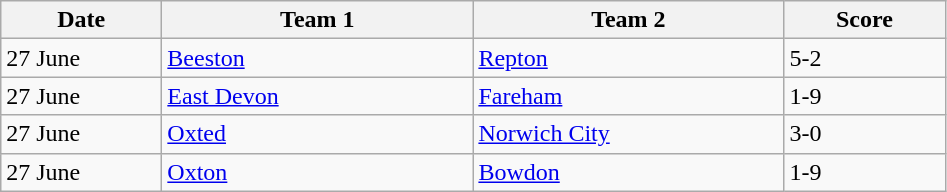<table class="wikitable" style="font-size: 100%">
<tr>
<th width=100>Date</th>
<th width=200>Team 1</th>
<th width=200>Team 2</th>
<th width=100>Score</th>
</tr>
<tr>
<td>27 June</td>
<td><a href='#'>Beeston</a></td>
<td><a href='#'>Repton</a></td>
<td>5-2 </td>
</tr>
<tr>
<td>27 June</td>
<td><a href='#'>East Devon</a></td>
<td><a href='#'>Fareham</a></td>
<td>1-9 </td>
</tr>
<tr>
<td>27 June</td>
<td><a href='#'>Oxted</a></td>
<td><a href='#'>Norwich City</a></td>
<td>3-0 </td>
</tr>
<tr>
<td>27 June</td>
<td><a href='#'>Oxton</a></td>
<td><a href='#'>Bowdon</a></td>
<td>1-9 </td>
</tr>
</table>
